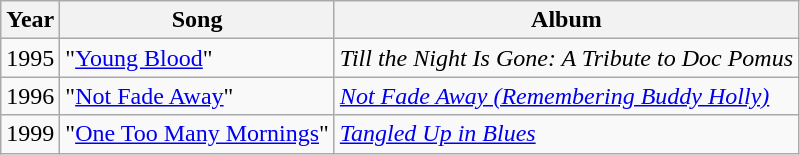<table class="wikitable">
<tr>
<th>Year</th>
<th>Song</th>
<th>Album</th>
</tr>
<tr>
<td>1995</td>
<td>"<a href='#'>Young Blood</a>"</td>
<td><em>Till the Night Is Gone: A Tribute to Doc Pomus</em></td>
</tr>
<tr>
<td>1996</td>
<td>"<a href='#'>Not Fade Away</a>"</td>
<td><em><a href='#'>Not Fade Away (Remembering Buddy Holly)</a></em></td>
</tr>
<tr>
<td>1999</td>
<td>"<a href='#'>One Too Many Mornings</a>"</td>
<td><em><a href='#'>Tangled Up in Blues</a></em></td>
</tr>
</table>
